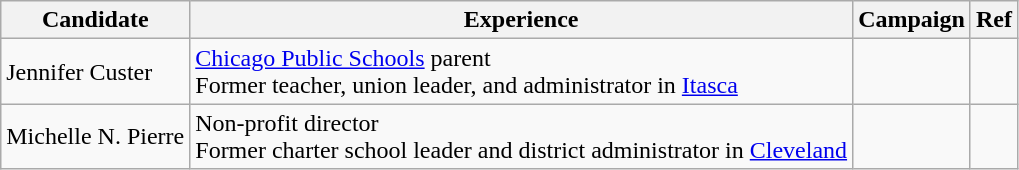<table class="wikitable">
<tr>
<th>Candidate</th>
<th>Experience</th>
<th>Campaign</th>
<th>Ref</th>
</tr>
<tr>
<td>Jennifer Custer</td>
<td><a href='#'>Chicago Public Schools</a> parent<br>Former teacher, union leader, and administrator in <a href='#'>Itasca</a></td>
<td></td>
<td></td>
</tr>
<tr>
<td>Michelle N. Pierre</td>
<td>Non-profit director<br>Former charter school leader and district administrator in <a href='#'>Cleveland</a></td>
<td></td>
<td></td>
</tr>
</table>
